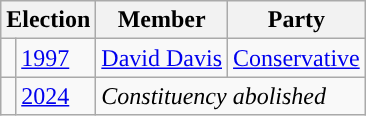<table class="wikitable">
<tr>
<th colspan="2">Election</th>
<th>Member</th>
<th>Party</th>
</tr>
<tr>
<td style="color:inherit;background-color: "></td>
<td><a href='#'>1997</a></td>
<td><a href='#'>David Davis</a></td>
<td><a href='#'>Conservative</a></td>
</tr>
<tr>
<td></td>
<td><a href='#'>2024</a></td>
<td colspan="2"><em>Constituency abolished</em></td>
</tr>
</table>
